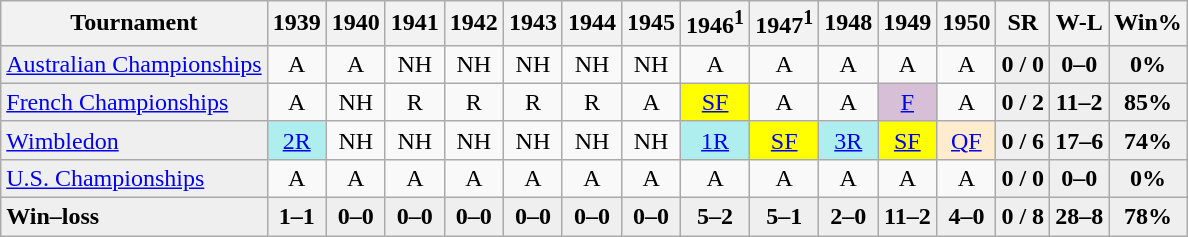<table class="wikitable">
<tr>
<th>Tournament</th>
<th>1939</th>
<th>1940</th>
<th>1941</th>
<th>1942</th>
<th>1943</th>
<th>1944</th>
<th>1945</th>
<th>1946<sup>1</sup></th>
<th>1947<sup>1</sup></th>
<th>1948</th>
<th>1949</th>
<th>1950</th>
<th>SR</th>
<th>W-L</th>
<th>Win%</th>
</tr>
<tr>
<td style="background:#EFEFEF;"><a href='#'>Australian Championships</a></td>
<td align="center">A</td>
<td align="center">A</td>
<td align="center">NH</td>
<td align="center">NH</td>
<td align="center">NH</td>
<td align="center">NH</td>
<td align="center">NH</td>
<td align="center">A</td>
<td align="center">A</td>
<td align="center">A</td>
<td align="center">A</td>
<td align="center">A</td>
<td align="center" style="background:#EFEFEF;"><strong>0 / 0</strong></td>
<td align="center" style="background:#EFEFEF;"><strong>0–0</strong></td>
<td align="center" style="background:#EFEFEF;"><strong>0%</strong></td>
</tr>
<tr>
<td style="background:#EFEFEF;"><a href='#'>French Championships</a></td>
<td align="center">A</td>
<td align="center">NH</td>
<td align="center">R</td>
<td align="center">R</td>
<td align="center">R</td>
<td align="center">R</td>
<td align="center">A</td>
<td align="center" style="background:yellow;"><a href='#'>SF</a></td>
<td align="center">A</td>
<td align="center">A</td>
<td align="center" style="background:#D8BFD8;"><a href='#'>F</a></td>
<td align="center">A</td>
<td align="center" style="background:#EFEFEF;"><strong>0 / 2</strong></td>
<td align="center" style="background:#EFEFEF;"><strong>11–2</strong></td>
<td align="center" style="background:#EFEFEF;"><strong>85%</strong></td>
</tr>
<tr>
<td style="background:#EFEFEF;"><a href='#'>Wimbledon</a></td>
<td align="center" style="background:#afeeee;"><a href='#'>2R</a></td>
<td align="center">NH</td>
<td align="center">NH</td>
<td align="center">NH</td>
<td align="center">NH</td>
<td align="center">NH</td>
<td align="center">NH</td>
<td align="center" style="background:#afeeee;"><a href='#'>1R</a></td>
<td align="center" style="background:yellow;"><a href='#'>SF</a></td>
<td align="center" style="background:#afeeee;"><a href='#'>3R</a></td>
<td align="center" style="background:yellow;"><a href='#'>SF</a></td>
<td align="center" style="background:#ffebcd;"><a href='#'>QF</a></td>
<td align="center" style="background:#EFEFEF;"><strong>0 / 6</strong></td>
<td align="center" style="background:#EFEFEF;"><strong>17–6</strong></td>
<td align="center" style="background:#EFEFEF;"><strong>74%</strong></td>
</tr>
<tr>
<td style="background:#EFEFEF;"><a href='#'>U.S. Championships</a></td>
<td align="center">A</td>
<td align="center">A</td>
<td align="center">A</td>
<td align="center">A</td>
<td align="center">A</td>
<td align="center">A</td>
<td align="center">A</td>
<td align="center">A</td>
<td align="center">A</td>
<td align="center">A</td>
<td align="center">A</td>
<td align="center">A</td>
<td align="center" style="background:#EFEFEF;"><strong>0 / 0</strong></td>
<td align="center" style="background:#EFEFEF;"><strong>0–0</strong></td>
<td align="center" style="background:#EFEFEF;"><strong>0%</strong></td>
</tr>
<tr>
<td style="background:#EFEFEF;"><strong>Win–loss</strong></td>
<td align="center" style="background:#EFEFEF;"><strong>1–1</strong></td>
<td align="center" style="background:#EFEFEF;"><strong>0–0</strong></td>
<td align="center" style="background:#EFEFEF;"><strong>0–0</strong></td>
<td align="center" style="background:#EFEFEF;"><strong>0–0</strong></td>
<td align="center" style="background:#EFEFEF;"><strong>0–0</strong></td>
<td align="center" style="background:#EFEFEF;"><strong>0–0</strong></td>
<td align="center" style="background:#EFEFEF;"><strong>0–0</strong></td>
<td align="center" style="background:#EFEFEF;"><strong>5–2</strong></td>
<td align="center" style="background:#EFEFEF;"><strong>5–1</strong></td>
<td align="center" style="background:#EFEFEF;"><strong>2–0</strong></td>
<td align="center" style="background:#EFEFEF;"><strong>11–2</strong></td>
<td align="center" style="background:#EFEFEF;"><strong>4–0</strong></td>
<td align="center" style="background:#EFEFEF;"><strong>0 / 8</strong></td>
<td align="center" style="background:#EFEFEF;"><strong>28–8</strong></td>
<td align="center" style="background:#EFEFEF;"><strong>78%</strong></td>
</tr>
</table>
